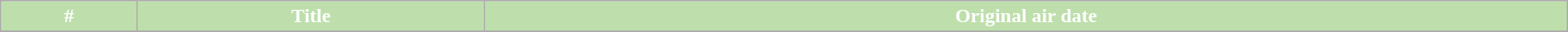<table class="wikitable plainrowheaders" style="width:100%;">
<tr style="color:white">
<th style="background: #bedfac;">#</th>
<th style="background: #bedfac;">Title</th>
<th style="background: #bedfac;">Original air date</th>
</tr>
<tr>
</tr>
</table>
